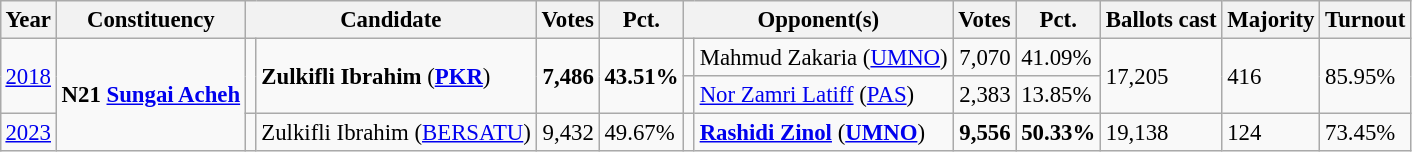<table class="wikitable" style="margin:0.5em ; font-size:95%">
<tr>
<th>Year</th>
<th>Constituency</th>
<th colspan="2">Candidate</th>
<th>Votes</th>
<th>Pct.</th>
<th colspan="2">Opponent(s)</th>
<th>Votes</th>
<th>Pct.</th>
<th>Ballots cast</th>
<th>Majority</th>
<th>Turnout</th>
</tr>
<tr>
<td rowspan="2"><a href='#'>2018</a></td>
<td rowspan="3"><strong>N21 <a href='#'>Sungai Acheh</a></strong></td>
<td rowspan="2" ></td>
<td rowspan="2"><strong>Zulkifli Ibrahim</strong> (<a href='#'><strong>PKR</strong></a>)</td>
<td rowspan="2" align=right><strong>7,486</strong></td>
<td rowspan="2"><strong>43.51%</strong></td>
<td></td>
<td>Mahmud Zakaria (<a href='#'>UMNO</a>)</td>
<td align=right>7,070</td>
<td>41.09%</td>
<td rowspan="2">17,205</td>
<td rowspan="2">416</td>
<td rowspan="2">85.95%</td>
</tr>
<tr>
<td></td>
<td><a href='#'>Nor Zamri Latiff</a> (<a href='#'>PAS</a>)</td>
<td align=right>2,383</td>
<td>13.85%</td>
</tr>
<tr>
<td><a href='#'>2023</a></td>
<td bgcolor=></td>
<td>Zulkifli Ibrahim (<a href='#'>BERSATU</a>)</td>
<td align=right>9,432</td>
<td>49.67%</td>
<td></td>
<td><strong><a href='#'>Rashidi Zinol</a></strong> (<a href='#'><strong>UMNO</strong></a>)</td>
<td align=right><strong>9,556</strong></td>
<td><strong>50.33%</strong></td>
<td>19,138</td>
<td>124</td>
<td>73.45%</td>
</tr>
</table>
